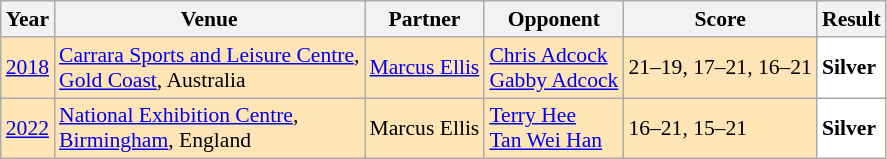<table class="sortable wikitable" style="font-size: 90%;">
<tr>
<th>Year</th>
<th>Venue</th>
<th>Partner</th>
<th>Opponent</th>
<th>Score</th>
<th>Result</th>
</tr>
<tr style="background:#FFE4B5">
<td align="center"><a href='#'>2018</a></td>
<td align="left"><a href='#'>Carrara Sports and Leisure Centre</a>,<br><a href='#'>Gold Coast</a>, Australia</td>
<td align="left"> <a href='#'>Marcus Ellis</a></td>
<td align="left"> <a href='#'>Chris Adcock</a><br> <a href='#'>Gabby Adcock</a></td>
<td align="left">21–19, 17–21, 16–21</td>
<td style="text-align:left; background:white"> <strong>Silver</strong></td>
</tr>
<tr style="background:#FFE4B5">
<td align="center"><a href='#'>2022</a></td>
<td align="left"><a href='#'>National Exhibition Centre</a>,<br><a href='#'>Birmingham</a>, England</td>
<td align="left"> Marcus Ellis</td>
<td align="left"> <a href='#'>Terry Hee</a><br> <a href='#'>Tan Wei Han</a></td>
<td align="left">16–21, 15–21</td>
<td style="text-align:left; background:white"> <strong>Silver</strong></td>
</tr>
</table>
